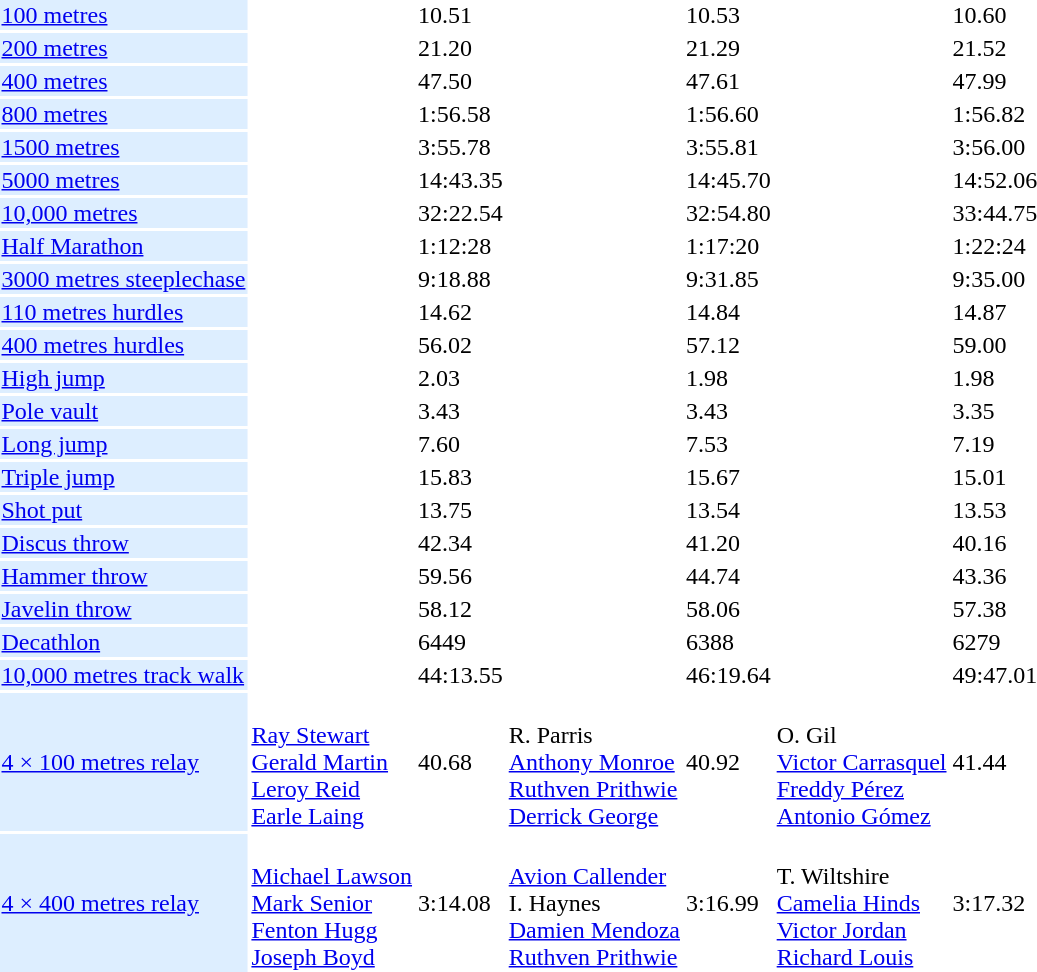<table>
<tr>
<td bgcolor = DDEEFF><a href='#'>100 metres</a></td>
<td></td>
<td>10.51</td>
<td></td>
<td>10.53</td>
<td></td>
<td>10.60</td>
</tr>
<tr>
<td bgcolor = DDEEFF><a href='#'>200 metres</a></td>
<td></td>
<td>21.20</td>
<td></td>
<td>21.29</td>
<td></td>
<td>21.52</td>
</tr>
<tr>
<td bgcolor = DDEEFF><a href='#'>400 metres</a></td>
<td></td>
<td>47.50</td>
<td></td>
<td>47.61</td>
<td></td>
<td>47.99</td>
</tr>
<tr>
<td bgcolor = DDEEFF><a href='#'>800 metres</a></td>
<td></td>
<td>1:56.58</td>
<td></td>
<td>1:56.60</td>
<td></td>
<td>1:56.82</td>
</tr>
<tr>
<td bgcolor = DDEEFF><a href='#'>1500 metres</a></td>
<td></td>
<td>3:55.78</td>
<td></td>
<td>3:55.81</td>
<td></td>
<td>3:56.00</td>
</tr>
<tr>
<td bgcolor = DDEEFF><a href='#'>5000 metres</a></td>
<td></td>
<td>14:43.35</td>
<td></td>
<td>14:45.70</td>
<td></td>
<td>14:52.06</td>
</tr>
<tr>
<td bgcolor = DDEEFF><a href='#'>10,000 metres</a></td>
<td></td>
<td>32:22.54</td>
<td></td>
<td>32:54.80</td>
<td></td>
<td>33:44.75</td>
</tr>
<tr>
<td bgcolor = DDEEFF><a href='#'>Half Marathon</a></td>
<td></td>
<td>1:12:28</td>
<td></td>
<td>1:17:20</td>
<td></td>
<td>1:22:24</td>
</tr>
<tr>
<td bgcolor = DDEEFF><a href='#'>3000 metres steeplechase</a></td>
<td></td>
<td>9:18.88</td>
<td></td>
<td>9:31.85</td>
<td></td>
<td>9:35.00</td>
</tr>
<tr>
<td bgcolor = DDEEFF><a href='#'>110 metres hurdles</a></td>
<td></td>
<td>14.62</td>
<td></td>
<td>14.84</td>
<td></td>
<td>14.87</td>
</tr>
<tr>
<td bgcolor = DDEEFF><a href='#'>400 metres hurdles</a></td>
<td></td>
<td>56.02</td>
<td></td>
<td>57.12</td>
<td></td>
<td>59.00</td>
</tr>
<tr>
<td bgcolor = DDEEFF><a href='#'>High jump</a></td>
<td></td>
<td>2.03</td>
<td></td>
<td>1.98</td>
<td></td>
<td>1.98</td>
</tr>
<tr>
<td bgcolor = DDEEFF><a href='#'>Pole vault</a></td>
<td></td>
<td>3.43</td>
<td></td>
<td>3.43</td>
<td></td>
<td>3.35</td>
</tr>
<tr>
<td bgcolor = DDEEFF><a href='#'>Long jump</a></td>
<td></td>
<td>7.60</td>
<td></td>
<td>7.53</td>
<td></td>
<td>7.19</td>
</tr>
<tr>
<td bgcolor = DDEEFF><a href='#'>Triple jump</a></td>
<td></td>
<td>15.83</td>
<td></td>
<td>15.67</td>
<td></td>
<td>15.01</td>
</tr>
<tr>
<td bgcolor = DDEEFF><a href='#'>Shot put</a></td>
<td></td>
<td>13.75</td>
<td></td>
<td>13.54</td>
<td></td>
<td>13.53</td>
</tr>
<tr>
<td bgcolor = DDEEFF><a href='#'>Discus throw</a></td>
<td></td>
<td>42.34</td>
<td></td>
<td>41.20</td>
<td></td>
<td>40.16</td>
</tr>
<tr>
<td bgcolor = DDEEFF><a href='#'>Hammer throw</a></td>
<td></td>
<td>59.56</td>
<td></td>
<td>44.74</td>
<td></td>
<td>43.36</td>
</tr>
<tr>
<td bgcolor = DDEEFF><a href='#'>Javelin throw</a></td>
<td></td>
<td>58.12</td>
<td></td>
<td>58.06</td>
<td></td>
<td>57.38</td>
</tr>
<tr>
<td bgcolor = DDEEFF><a href='#'>Decathlon</a></td>
<td></td>
<td>6449</td>
<td></td>
<td>6388</td>
<td></td>
<td>6279</td>
</tr>
<tr>
<td bgcolor = DDEEFF><a href='#'>10,000 metres track walk</a></td>
<td></td>
<td>44:13.55</td>
<td></td>
<td>46:19.64</td>
<td></td>
<td>49:47.01</td>
</tr>
<tr>
<td bgcolor = DDEEFF><a href='#'>4 × 100 metres relay</a></td>
<td> <br> <a href='#'>Ray Stewart</a> <br> <a href='#'>Gerald Martin</a> <br> <a href='#'>Leroy Reid</a> <br> <a href='#'>Earle Laing</a></td>
<td>40.68</td>
<td> <br> R. Parris <br> <a href='#'>Anthony Monroe</a> <br> <a href='#'>Ruthven Prithwie</a> <br> <a href='#'>Derrick George</a></td>
<td>40.92</td>
<td> <br> O. Gil <br> <a href='#'>Victor Carrasquel</a> <br> <a href='#'>Freddy Pérez</a> <br> <a href='#'>Antonio Gómez</a></td>
<td>41.44</td>
</tr>
<tr>
<td bgcolor = DDEEFF><a href='#'>4 × 400 metres relay</a></td>
<td> <br> <a href='#'>Michael Lawson</a> <br> <a href='#'>Mark Senior</a> <br> <a href='#'>Fenton Hugg</a> <br> <a href='#'>Joseph Boyd</a></td>
<td>3:14.08</td>
<td> <br> <a href='#'>Avion Callender</a> <br> I. Haynes <br> <a href='#'>Damien Mendoza</a> <br> <a href='#'>Ruthven Prithwie</a></td>
<td>3:16.99</td>
<td> <br> T. Wiltshire <br> <a href='#'>Camelia Hinds</a> <br> <a href='#'>Victor Jordan</a> <br> <a href='#'>Richard Louis</a></td>
<td>3:17.32</td>
</tr>
</table>
